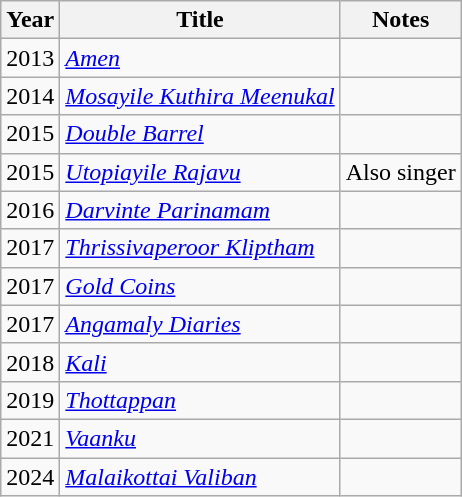<table class="wikitable sortable">
<tr>
<th>Year</th>
<th>Title</th>
<th>Notes</th>
</tr>
<tr>
<td>2013</td>
<td><em><a href='#'>Amen</a></em></td>
<td></td>
</tr>
<tr>
<td>2014</td>
<td><em><a href='#'>Mosayile Kuthira Meenukal</a></em></td>
<td></td>
</tr>
<tr>
<td>2015</td>
<td><em><a href='#'>Double Barrel</a></em></td>
<td></td>
</tr>
<tr>
<td>2015</td>
<td><em><a href='#'>Utopiayile Rajavu</a></em></td>
<td>Also singer</td>
</tr>
<tr>
<td>2016</td>
<td><em><a href='#'>Darvinte Parinamam</a></em></td>
<td></td>
</tr>
<tr>
<td>2017</td>
<td><em><a href='#'>Thrissivaperoor Kliptham</a></em></td>
<td></td>
</tr>
<tr>
<td>2017</td>
<td><em><a href='#'>Gold Coins</a></em></td>
<td></td>
</tr>
<tr>
<td>2017</td>
<td><em><a href='#'>Angamaly Diaries</a></em></td>
<td></td>
</tr>
<tr>
<td>2018</td>
<td><em><a href='#'>Kali</a></em></td>
<td></td>
</tr>
<tr>
<td>2019</td>
<td><em><a href='#'>Thottappan</a></em></td>
<td></td>
</tr>
<tr>
<td>2021</td>
<td><em><a href='#'>Vaanku</a></em></td>
<td></td>
</tr>
<tr>
<td>2024</td>
<td><em><a href='#'>Malaikottai Valiban</a></em></td>
<td></td>
</tr>
</table>
